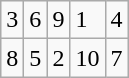<table class="wikitable">
<tr>
<td>3</td>
<td>6</td>
<td>9</td>
<td>1</td>
<td>4</td>
</tr>
<tr>
<td>8</td>
<td>5</td>
<td>2</td>
<td>10</td>
<td>7</td>
</tr>
</table>
